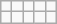<table class="wikitable">
<tr>
<td></td>
<td></td>
<td></td>
<td></td>
<td></td>
</tr>
<tr>
<td></td>
<td></td>
<td></td>
<td></td>
<td></td>
</tr>
</table>
